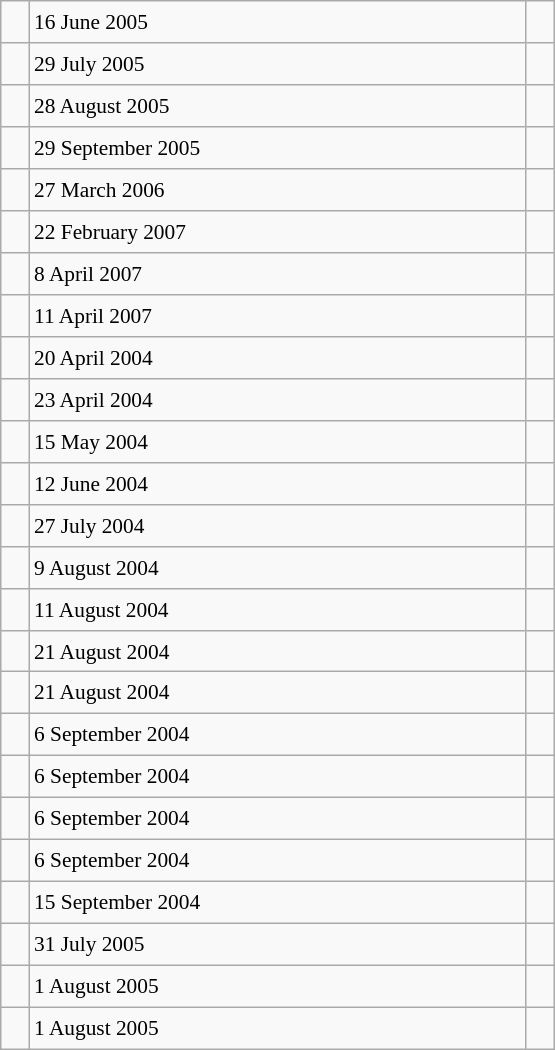<table class="wikitable" style="font-size: 89%; float: left; width: 26em; margin-right: 1em; height: 700px">
<tr>
<td></td>
<td>16 June 2005</td>
<td></td>
</tr>
<tr>
<td></td>
<td>29 July 2005</td>
<td></td>
</tr>
<tr>
<td></td>
<td>28 August 2005</td>
<td></td>
</tr>
<tr>
<td></td>
<td>29 September 2005</td>
<td></td>
</tr>
<tr>
<td></td>
<td>27 March 2006</td>
<td></td>
</tr>
<tr>
<td></td>
<td>22 February 2007</td>
<td></td>
</tr>
<tr>
<td></td>
<td>8 April 2007</td>
<td></td>
</tr>
<tr>
<td></td>
<td>11 April 2007</td>
<td></td>
</tr>
<tr>
<td></td>
<td>20 April 2004</td>
<td></td>
</tr>
<tr>
<td></td>
<td>23 April 2004</td>
<td></td>
</tr>
<tr>
<td></td>
<td>15 May 2004</td>
<td></td>
</tr>
<tr>
<td></td>
<td>12 June 2004</td>
<td></td>
</tr>
<tr>
<td></td>
<td>27 July 2004</td>
<td></td>
</tr>
<tr>
<td></td>
<td>9 August 2004</td>
<td></td>
</tr>
<tr>
<td></td>
<td>11 August 2004</td>
<td></td>
</tr>
<tr>
<td></td>
<td>21 August 2004</td>
<td></td>
</tr>
<tr>
<td></td>
<td>21 August 2004</td>
<td></td>
</tr>
<tr>
<td></td>
<td>6 September 2004</td>
<td></td>
</tr>
<tr>
<td></td>
<td>6 September 2004</td>
<td></td>
</tr>
<tr>
<td></td>
<td>6 September 2004</td>
<td></td>
</tr>
<tr>
<td></td>
<td>6 September 2004</td>
<td></td>
</tr>
<tr>
<td></td>
<td>15 September 2004</td>
<td></td>
</tr>
<tr>
<td></td>
<td>31 July 2005</td>
<td></td>
</tr>
<tr>
<td></td>
<td>1 August 2005</td>
<td></td>
</tr>
<tr>
<td></td>
<td>1 August 2005</td>
<td></td>
</tr>
</table>
